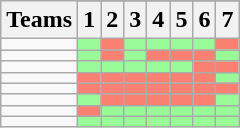<table class=wikitable>
<tr>
<th rowspan=2>Teams</th>
</tr>
<tr>
<th>1</th>
<th>2</th>
<th>3</th>
<th>4</th>
<th>5</th>
<th>6</th>
<th>7</th>
</tr>
<tr>
<td><strong></strong></td>
<td bgcolor="#98fb98"></td>
<td bgcolor="salmon"></td>
<td bgcolor="#98fb98"></td>
<td bgcolor="#98fb98"></td>
<td bgcolor="#98fb98"></td>
<td bgcolor="#98fb98"></td>
<td bgcolor="salmon"></td>
</tr>
<tr>
<td><strong></strong></td>
<td bgcolor="#98fb98"></td>
<td bgcolor="salmon"></td>
<td bgcolor="#98fb98"></td>
<td bgcolor="salmon"></td>
<td bgcolor="salmon"></td>
<td bgcolor="salmon"></td>
<td bgcolor="#98fb98"></td>
</tr>
<tr>
<td><strong></strong></td>
<td bgcolor="#98fb98"></td>
<td bgcolor="#98fb98"></td>
<td bgcolor="#98fb98"></td>
<td bgcolor="#98fb98"></td>
<td bgcolor="#98fb98"></td>
<td bgcolor="salmon"></td>
<td bgcolor="salmon"></td>
</tr>
<tr>
<td><strong></strong></td>
<td bgcolor="salmon"></td>
<td bgcolor="salmon"></td>
<td bgcolor="salmon"></td>
<td bgcolor="salmon"></td>
<td bgcolor="salmon"></td>
<td bgcolor="salmon"></td>
<td bgcolor="#98fb98"></td>
</tr>
<tr>
<td><strong></strong></td>
<td bgcolor="salmon"></td>
<td bgcolor="salmon"></td>
<td bgcolor="salmon"></td>
<td bgcolor="salmon"></td>
<td bgcolor="salmon"></td>
<td bgcolor="salmon"></td>
<td bgcolor="salmon"></td>
</tr>
<tr>
<td><strong></strong></td>
<td bgcolor="#98fb98"></td>
<td bgcolor="salmon"></td>
<td bgcolor="salmon"></td>
<td bgcolor="salmon"></td>
<td bgcolor="salmon"></td>
<td bgcolor="salmon"></td>
<td bgcolor="#98fb98"></td>
</tr>
<tr>
<td><strong></strong></td>
<td bgcolor="salmon"></td>
<td bgcolor="#98fb98"></td>
<td bgcolor="#98fb98"></td>
<td bgcolor="#98fb98"></td>
<td bgcolor="#98fb98"></td>
<td bgcolor="#98fb98"></td>
<td bgcolor="#98fb98"></td>
</tr>
<tr>
<td><strong></strong></td>
<td bgcolor="#98fb98"></td>
<td bgcolor="#98fb98"></td>
<td bgcolor="#98fb98"></td>
<td bgcolor="#98fb98"></td>
<td bgcolor="#98fb98"></td>
<td bgcolor="#98fb98"></td>
<td bgcolor="#98fb98"></td>
</tr>
</table>
